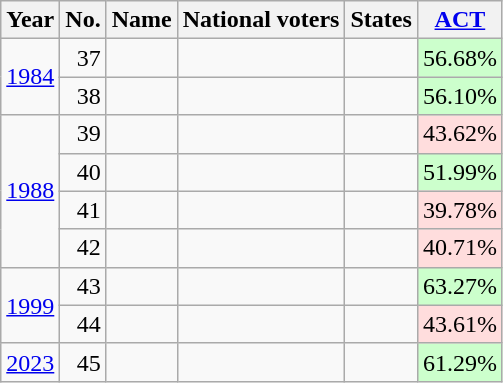<table class="wikitable sortable">
<tr>
<th align="left">Year</th>
<th align="right">No.</th>
<th align="left">Name</th>
<th>National voters</th>
<th>States</th>
<th align="center"><a href='#'>ACT</a></th>
</tr>
<tr>
<td rowspan="2"><a href='#'>1984</a></td>
<td align="right">37</td>
<td></td>
<td></td>
<td></td>
<td style="background: #CFC; vertical-align: middle; text-align: center">56.68%</td>
</tr>
<tr>
<td align="right">38</td>
<td></td>
<td></td>
<td></td>
<td style="background: #CFC; vertical-align: middle; text-align: center">56.10%</td>
</tr>
<tr>
<td rowspan="4"><a href='#'>1988</a></td>
<td align="right">39</td>
<td></td>
<td></td>
<td></td>
<td style="background: #FDD; vertical-align: middle; text-align: center">43.62%</td>
</tr>
<tr>
<td align="right">40</td>
<td></td>
<td></td>
<td></td>
<td style="background: #CFC; vertical-align: middle; text-align: center">51.99%</td>
</tr>
<tr>
<td align="right">41</td>
<td></td>
<td></td>
<td></td>
<td style="background: #FDD; vertical-align: middle; text-align: center">39.78%</td>
</tr>
<tr>
<td align="right">42</td>
<td></td>
<td></td>
<td></td>
<td style="background: #FDD; vertical-align: middle; text-align: center">40.71%</td>
</tr>
<tr>
<td rowspan="2"><a href='#'>1999</a></td>
<td align="right">43</td>
<td></td>
<td></td>
<td></td>
<td style="background: #CFC; vertical-align: middle; text-align: center">63.27%</td>
</tr>
<tr>
<td align="right">44</td>
<td></td>
<td></td>
<td></td>
<td style="background: #FDD; vertical-align: middle; text-align: center">43.61%</td>
</tr>
<tr>
<td><a href='#'>2023</a></td>
<td align="right">45</td>
<td></td>
<td></td>
<td></td>
<td style="background: #CFC; vertical-align: middle; text-align: center">61.29%</td>
</tr>
</table>
